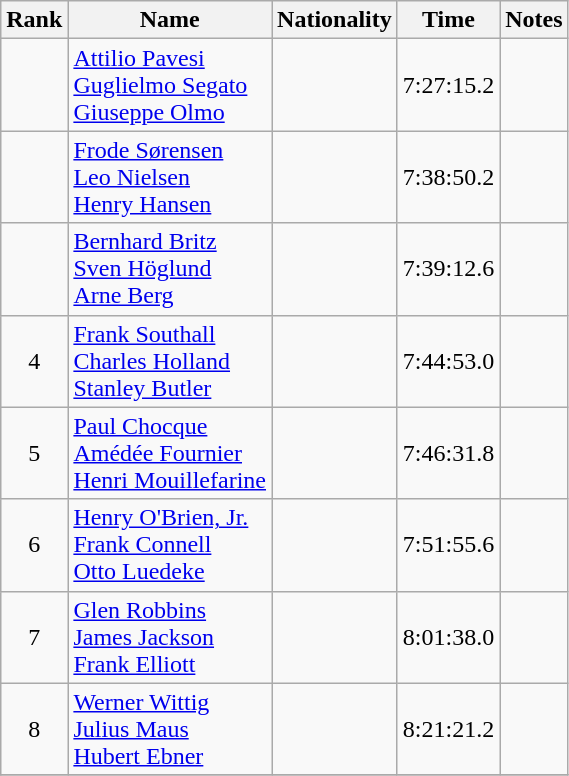<table class="wikitable sortable" style="text-align:center">
<tr>
<th>Rank</th>
<th>Name</th>
<th>Nationality</th>
<th>Time</th>
<th>Notes</th>
</tr>
<tr>
<td></td>
<td align=left><a href='#'>Attilio Pavesi</a><br><a href='#'>Guglielmo Segato</a><br><a href='#'>Giuseppe Olmo</a></td>
<td align=left></td>
<td>7:27:15.2</td>
<td></td>
</tr>
<tr>
<td></td>
<td align=left><a href='#'>Frode Sørensen</a><br><a href='#'>Leo Nielsen</a><br><a href='#'>Henry Hansen</a></td>
<td align=left></td>
<td>7:38:50.2</td>
<td></td>
</tr>
<tr>
<td></td>
<td align=left><a href='#'>Bernhard Britz</a><br><a href='#'>Sven Höglund</a><br><a href='#'>Arne Berg</a></td>
<td align=left></td>
<td>7:39:12.6</td>
<td></td>
</tr>
<tr>
<td>4</td>
<td align=left><a href='#'>Frank Southall</a><br><a href='#'>Charles Holland</a><br><a href='#'>Stanley Butler</a></td>
<td align=left></td>
<td>7:44:53.0</td>
<td></td>
</tr>
<tr>
<td>5</td>
<td align=left><a href='#'>Paul Chocque</a><br><a href='#'>Amédée Fournier</a><br><a href='#'>Henri Mouillefarine</a></td>
<td align=left></td>
<td>7:46:31.8</td>
<td></td>
</tr>
<tr>
<td>6</td>
<td align=left><a href='#'>Henry O'Brien, Jr.</a><br><a href='#'>Frank Connell</a><br><a href='#'>Otto Luedeke</a></td>
<td align=left></td>
<td>7:51:55.6</td>
<td></td>
</tr>
<tr>
<td>7</td>
<td align=left><a href='#'>Glen Robbins</a><br><a href='#'>James Jackson</a><br><a href='#'>Frank Elliott</a></td>
<td align=left></td>
<td>8:01:38.0</td>
<td></td>
</tr>
<tr>
<td>8</td>
<td align=left><a href='#'>Werner Wittig</a><br><a href='#'>Julius Maus</a><br><a href='#'>Hubert Ebner</a></td>
<td align=left></td>
<td>8:21:21.2</td>
<td></td>
</tr>
<tr>
</tr>
</table>
